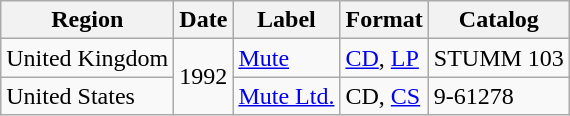<table class="wikitable">
<tr>
<th>Region</th>
<th>Date</th>
<th>Label</th>
<th>Format</th>
<th>Catalog</th>
</tr>
<tr>
<td>United Kingdom</td>
<td rowspan="2">1992</td>
<td><a href='#'>Mute</a></td>
<td><a href='#'>CD</a>, <a href='#'>LP</a></td>
<td>STUMM 103</td>
</tr>
<tr>
<td>United States</td>
<td><a href='#'>Mute Ltd.</a></td>
<td>CD, <a href='#'>CS</a></td>
<td>9-61278</td>
</tr>
</table>
